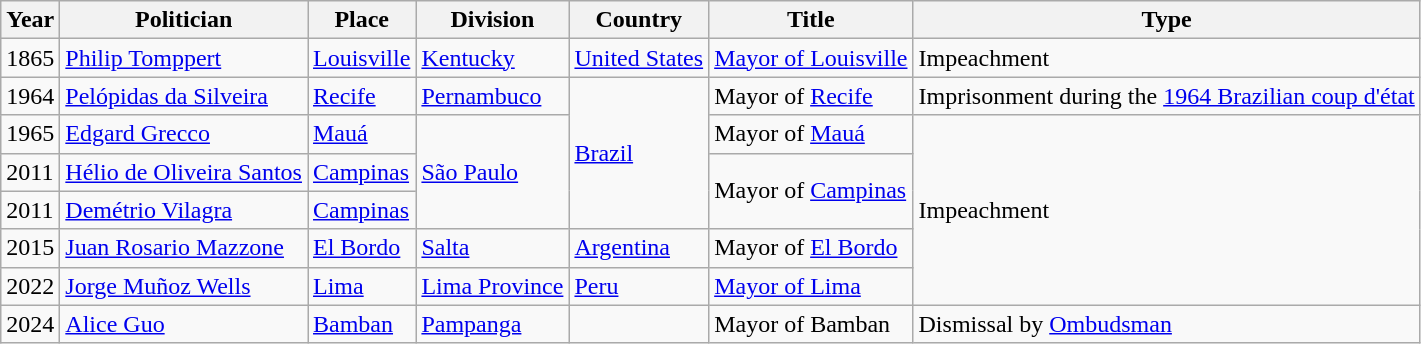<table class="sortable wikitable">
<tr>
<th>Year</th>
<th>Politician</th>
<th>Place</th>
<th>Division</th>
<th>Country</th>
<th>Title</th>
<th>Type</th>
</tr>
<tr>
<td>1865</td>
<td><a href='#'>Philip Tomppert</a></td>
<td> <a href='#'>Louisville</a></td>
<td> <a href='#'>Kentucky</a></td>
<td> <a href='#'>United States</a></td>
<td><a href='#'>Mayor of Louisville</a></td>
<td>Impeachment</td>
</tr>
<tr>
<td>1964</td>
<td><a href='#'>Pelópidas da Silveira</a></td>
<td> <a href='#'>Recife</a></td>
<td> <a href='#'>Pernambuco</a></td>
<td rowspan="4"> <a href='#'>Brazil</a></td>
<td>Mayor of <a href='#'>Recife</a></td>
<td>Imprisonment during the <a href='#'>1964 Brazilian coup d'état</a></td>
</tr>
<tr>
<td>1965</td>
<td><a href='#'>Edgard Grecco</a></td>
<td> <a href='#'>Mauá</a></td>
<td rowspan="3"> <a href='#'>São Paulo</a></td>
<td>Mayor of <a href='#'>Mauá</a></td>
<td rowspan="5">Impeachment</td>
</tr>
<tr>
<td>2011</td>
<td><a href='#'>Hélio de Oliveira Santos</a></td>
<td> <a href='#'>Campinas</a></td>
<td rowspan="2">Mayor of <a href='#'>Campinas</a></td>
</tr>
<tr>
<td>2011</td>
<td><a href='#'>Demétrio Vilagra</a></td>
<td> <a href='#'>Campinas</a></td>
</tr>
<tr>
<td>2015</td>
<td><a href='#'>Juan Rosario Mazzone</a></td>
<td> <a href='#'>El Bordo</a></td>
<td> <a href='#'>Salta</a></td>
<td> <a href='#'>Argentina</a></td>
<td>Mayor of <a href='#'>El Bordo</a></td>
</tr>
<tr>
<td>2022</td>
<td><a href='#'>Jorge Muñoz Wells</a></td>
<td> <a href='#'>Lima</a></td>
<td> <a href='#'>Lima Province</a></td>
<td> <a href='#'>Peru</a></td>
<td><a href='#'>Mayor of Lima</a></td>
</tr>
<tr>
<td>2024</td>
<td><a href='#'>Alice Guo</a></td>
<td> <a href='#'>Bamban</a></td>
<td> <a href='#'>Pampanga</a></td>
<td></td>
<td>Mayor of Bamban</td>
<td>Dismissal by <a href='#'>Ombudsman</a></td>
</tr>
</table>
